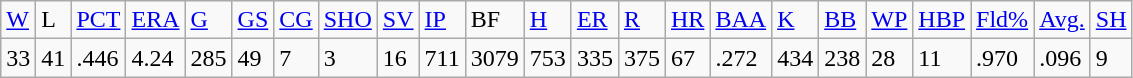<table class="wikitable">
<tr>
<td><a href='#'>W</a></td>
<td>L</td>
<td><a href='#'>PCT</a></td>
<td><a href='#'>ERA</a></td>
<td><a href='#'>G</a></td>
<td><a href='#'>GS</a></td>
<td><a href='#'>CG</a></td>
<td><a href='#'>SHO</a></td>
<td><a href='#'>SV</a></td>
<td><a href='#'>IP</a></td>
<td>BF</td>
<td><a href='#'>H</a></td>
<td><a href='#'>ER</a></td>
<td><a href='#'>R</a></td>
<td><a href='#'>HR</a></td>
<td><a href='#'>BAA</a></td>
<td><a href='#'>K</a></td>
<td><a href='#'>BB</a></td>
<td><a href='#'>WP</a></td>
<td><a href='#'>HBP</a></td>
<td><a href='#'>Fld%</a></td>
<td><a href='#'>Avg.</a></td>
<td><a href='#'>SH</a></td>
</tr>
<tr>
<td>33</td>
<td>41</td>
<td>.446</td>
<td>4.24</td>
<td>285</td>
<td>49</td>
<td>7</td>
<td>3</td>
<td>16</td>
<td>711</td>
<td>3079</td>
<td>753</td>
<td>335</td>
<td>375</td>
<td>67</td>
<td>.272</td>
<td>434</td>
<td>238</td>
<td>28</td>
<td>11</td>
<td>.970</td>
<td>.096</td>
<td>9</td>
</tr>
</table>
